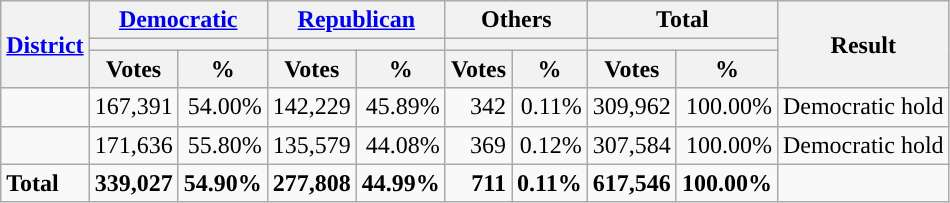<table class="wikitable plainrowheaders sortable" style="font-size:100%; text-align:right;">
<tr>
<th scope=col rowspan=3><a href='#'>District</a></th>
<th scope=col colspan=2><a href='#'>Democratic</a></th>
<th scope=col colspan=2><a href='#'>Republican</a></th>
<th scope=col colspan=2>Others</th>
<th scope=col colspan=2>Total</th>
<th scope=col rowspan=3>Result</th>
</tr>
<tr>
<th scope=col colspan=2 style="background:"></th>
<th scope=col colspan=2 style="background:"></th>
<th scope=col colspan=2></th>
<th scope=col colspan=2></th>
</tr>
<tr>
<th scope=col data-sort-type="number">Votes</th>
<th scope=col data-sort-type="number">%</th>
<th scope=col data-sort-type="number">Votes</th>
<th scope=col data-sort-type="number">%</th>
<th scope=col data-sort-type="number">Votes</th>
<th scope=col data-sort-type="number">%</th>
<th scope=col data-sort-type="number">Votes</th>
<th scope=col data-sort-type="number">%</th>
</tr>
<tr>
<td align=left></td>
<td>167,391</td>
<td>54.00%</td>
<td>142,229</td>
<td>45.89%</td>
<td>342</td>
<td>0.11%</td>
<td>309,962</td>
<td>100.00%</td>
<td align=left>Democratic hold</td>
</tr>
<tr>
<td align=left></td>
<td>171,636</td>
<td>55.80%</td>
<td>135,579</td>
<td>44.08%</td>
<td>369</td>
<td>0.12%</td>
<td>307,584</td>
<td>100.00%</td>
<td align=left>Democratic hold</td>
</tr>
<tr class="sortbottom" style="font-weight:bold">
<td align=left>Total</td>
<td>339,027</td>
<td>54.90%</td>
<td>277,808</td>
<td>44.99%</td>
<td>711</td>
<td>0.11%</td>
<td>617,546</td>
<td>100.00%</td>
<td></td>
</tr>
</table>
